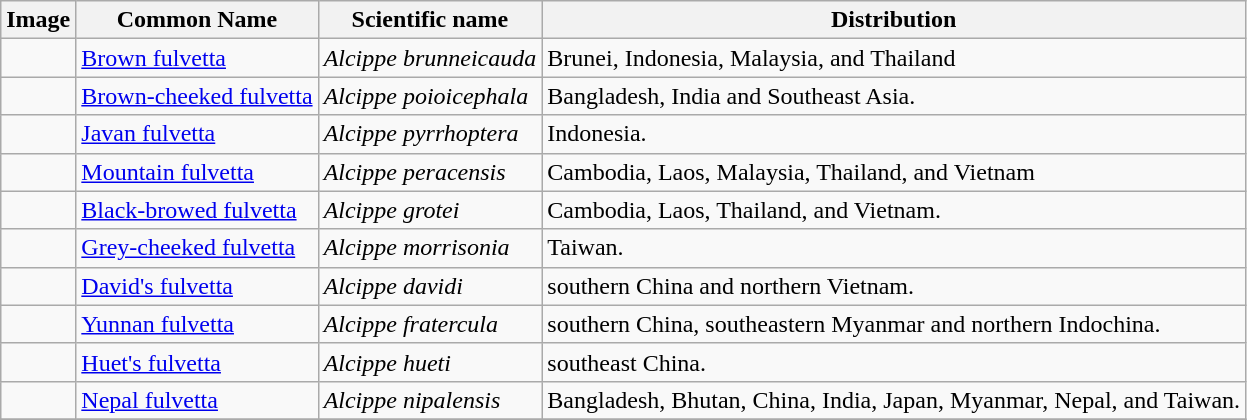<table class="wikitable">
<tr>
<th>Image</th>
<th>Common Name</th>
<th>Scientific name</th>
<th>Distribution</th>
</tr>
<tr>
<td></td>
<td><a href='#'>Brown fulvetta</a></td>
<td><em>Alcippe brunneicauda</em></td>
<td>Brunei, Indonesia, Malaysia, and Thailand</td>
</tr>
<tr>
<td></td>
<td><a href='#'>Brown-cheeked fulvetta</a></td>
<td><em>Alcippe poioicephala</em></td>
<td>Bangladesh, India and Southeast Asia.</td>
</tr>
<tr>
<td></td>
<td><a href='#'>Javan fulvetta</a></td>
<td><em>Alcippe pyrrhoptera</em></td>
<td>Indonesia.</td>
</tr>
<tr>
<td></td>
<td><a href='#'>Mountain fulvetta</a></td>
<td><em>Alcippe peracensis</em></td>
<td>Cambodia, Laos, Malaysia, Thailand, and Vietnam</td>
</tr>
<tr>
<td></td>
<td><a href='#'>Black-browed fulvetta</a></td>
<td><em>Alcippe grotei</em></td>
<td>Cambodia, Laos, Thailand, and Vietnam.</td>
</tr>
<tr>
<td></td>
<td><a href='#'>Grey-cheeked fulvetta</a></td>
<td><em>Alcippe morrisonia</em></td>
<td>Taiwan.</td>
</tr>
<tr>
<td></td>
<td><a href='#'>David's fulvetta</a></td>
<td><em>Alcippe davidi</em></td>
<td>southern China and northern Vietnam.</td>
</tr>
<tr>
<td></td>
<td><a href='#'>Yunnan fulvetta</a></td>
<td><em>Alcippe fratercula</em></td>
<td>southern China, southeastern Myanmar and northern Indochina.</td>
</tr>
<tr>
<td></td>
<td><a href='#'>Huet's fulvetta</a></td>
<td><em>Alcippe hueti</em></td>
<td>southeast China.</td>
</tr>
<tr>
<td></td>
<td><a href='#'>Nepal fulvetta</a></td>
<td><em>Alcippe nipalensis</em></td>
<td>Bangladesh, Bhutan, China, India, Japan, Myanmar, Nepal, and Taiwan.</td>
</tr>
<tr>
</tr>
</table>
